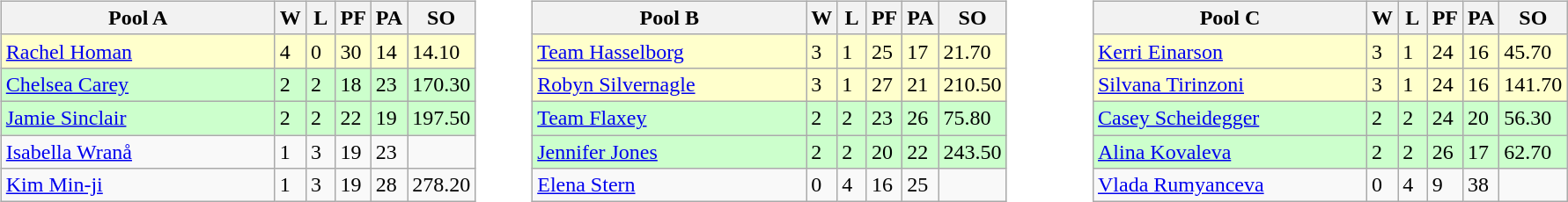<table table>
<tr>
<td valign=top width=10%><br><table class=wikitable>
<tr>
<th width=200>Pool A</th>
<th width=15>W</th>
<th width=15>L</th>
<th width=15>PF</th>
<th width=15>PA</th>
<th width=20>SO</th>
</tr>
<tr bgcolor=#ffffcc>
<td> <a href='#'>Rachel Homan</a></td>
<td>4</td>
<td>0</td>
<td>30</td>
<td>14</td>
<td>14.10</td>
</tr>
<tr bgcolor=#ccffcc>
<td> <a href='#'>Chelsea Carey</a></td>
<td>2</td>
<td>2</td>
<td>18</td>
<td>23</td>
<td>170.30</td>
</tr>
<tr bgcolor=#ccffcc>
<td> <a href='#'>Jamie Sinclair</a></td>
<td>2</td>
<td>2</td>
<td>22</td>
<td>19</td>
<td>197.50</td>
</tr>
<tr>
<td> <a href='#'>Isabella Wranå</a></td>
<td>1</td>
<td>3</td>
<td>19</td>
<td>23</td>
<td></td>
</tr>
<tr>
<td> <a href='#'>Kim Min-ji</a></td>
<td>1</td>
<td>3</td>
<td>19</td>
<td>28</td>
<td>278.20</td>
</tr>
</table>
</td>
<td valign=top width=10%><br><table class=wikitable>
<tr>
<th width=200>Pool B</th>
<th width=15>W</th>
<th width=15>L</th>
<th width=15>PF</th>
<th width=15>PA</th>
<th width=20>SO</th>
</tr>
<tr bgcolor=#ffffcc>
<td> <a href='#'>Team Hasselborg</a></td>
<td>3</td>
<td>1</td>
<td>25</td>
<td>17</td>
<td>21.70</td>
</tr>
<tr bgcolor=#ffffcc>
<td> <a href='#'>Robyn Silvernagle</a></td>
<td>3</td>
<td>1</td>
<td>27</td>
<td>21</td>
<td>210.50</td>
</tr>
<tr bgcolor=#ccffcc>
<td> <a href='#'>Team Flaxey</a></td>
<td>2</td>
<td>2</td>
<td>23</td>
<td>26</td>
<td>75.80</td>
</tr>
<tr bgcolor=#ccffcc>
<td> <a href='#'>Jennifer Jones</a></td>
<td>2</td>
<td>2</td>
<td>20</td>
<td>22</td>
<td>243.50</td>
</tr>
<tr>
<td> <a href='#'>Elena Stern</a></td>
<td>0</td>
<td>4</td>
<td>16</td>
<td>25</td>
<td></td>
</tr>
</table>
</td>
<td valign=top width=10%><br><table class=wikitable>
<tr>
<th width=200>Pool C</th>
<th width=15>W</th>
<th width=15>L</th>
<th width=15>PF</th>
<th width=15>PA</th>
<th width=20>SO</th>
</tr>
<tr bgcolor=#ffffcc>
<td> <a href='#'>Kerri Einarson</a></td>
<td>3</td>
<td>1</td>
<td>24</td>
<td>16</td>
<td>45.70</td>
</tr>
<tr bgcolor=#ffffcc>
<td> <a href='#'>Silvana Tirinzoni</a></td>
<td>3</td>
<td>1</td>
<td>24</td>
<td>16</td>
<td>141.70</td>
</tr>
<tr bgcolor=#ccffcc>
<td> <a href='#'>Casey Scheidegger</a></td>
<td>2</td>
<td>2</td>
<td>24</td>
<td>20</td>
<td>56.30</td>
</tr>
<tr bgcolor=#ccffcc>
<td> <a href='#'>Alina Kovaleva</a></td>
<td>2</td>
<td>2</td>
<td>26</td>
<td>17</td>
<td>62.70</td>
</tr>
<tr>
<td> <a href='#'>Vlada Rumyanceva</a></td>
<td>0</td>
<td>4</td>
<td>9</td>
<td>38</td>
<td></td>
</tr>
</table>
</td>
</tr>
</table>
